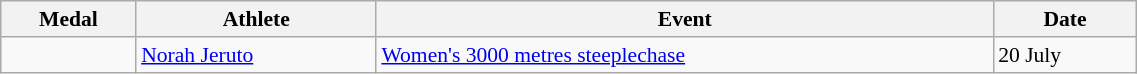<table class="wikitable" style="font-size:90%" width=60%>
<tr>
<th>Medal</th>
<th>Athlete</th>
<th>Event</th>
<th>Date</th>
</tr>
<tr>
<td></td>
<td><a href='#'>Norah Jeruto</a></td>
<td><a href='#'>Women's 3000 metres steeplechase</a></td>
<td>20 July</td>
</tr>
</table>
